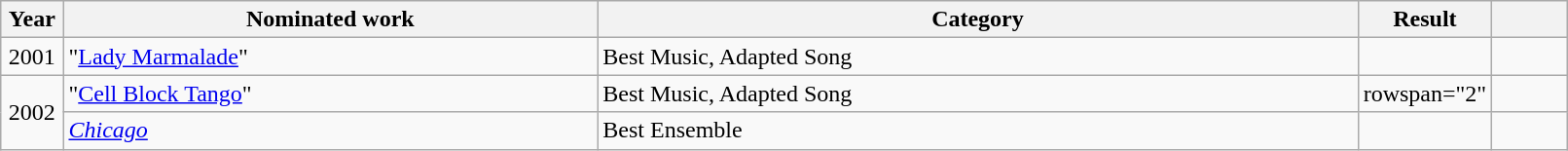<table class="wikitable plainrowheaders" style="width:85%;">
<tr>
<th scope="col" style="width:4%;">Year</th>
<th scope="col" style="width:35%;">Nominated work</th>
<th scope="col" style="width:50%;">Category</th>
<th scope="col" style="width:6%;">Result</th>
<th scope="col" style="width:6%;"></th>
</tr>
<tr>
<td align="center">2001</td>
<td>"<a href='#'>Lady Marmalade</a>"</td>
<td>Best Music, Adapted Song</td>
<td></td>
<td></td>
</tr>
<tr>
<td rowspan="2" align="center">2002</td>
<td>"<a href='#'>Cell Block Tango</a>"</td>
<td>Best Music, Adapted Song</td>
<td>rowspan="2" </td>
<td></td>
</tr>
<tr>
<td><em><a href='#'>Chicago</a></em></td>
<td>Best Ensemble</td>
<td></td>
</tr>
</table>
